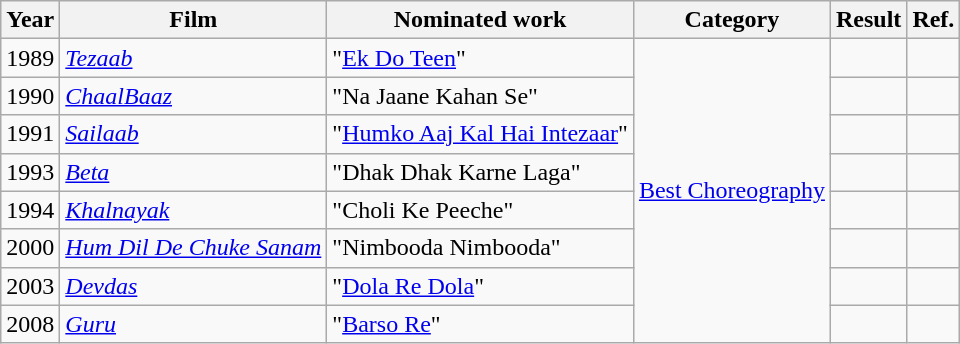<table class="wikitable">
<tr>
<th>Year</th>
<th>Film</th>
<th>Nominated work</th>
<th>Category</th>
<th>Result</th>
<th>Ref.</th>
</tr>
<tr>
<td>1989</td>
<td><em><a href='#'>Tezaab</a></em></td>
<td>"<a href='#'>Ek Do Teen</a>"</td>
<td rowspan="8"><a href='#'>Best Choreography</a></td>
<td></td>
<td></td>
</tr>
<tr>
<td>1990</td>
<td><em><a href='#'>ChaalBaaz</a></em></td>
<td>"Na Jaane Kahan Se"</td>
<td></td>
<td></td>
</tr>
<tr>
<td>1991</td>
<td><em><a href='#'>Sailaab</a></em></td>
<td>"<a href='#'>Humko Aaj Kal Hai Intezaar</a>"</td>
<td></td>
<td></td>
</tr>
<tr>
<td>1993</td>
<td><em><a href='#'>Beta</a></em></td>
<td>"Dhak Dhak Karne Laga"</td>
<td></td>
<td></td>
</tr>
<tr>
<td>1994</td>
<td><em><a href='#'>Khalnayak</a></em></td>
<td>"Choli Ke Peeche"</td>
<td></td>
<td></td>
</tr>
<tr>
<td>2000</td>
<td><em><a href='#'>Hum Dil De Chuke Sanam</a></em></td>
<td>"Nimbooda Nimbooda"</td>
<td></td>
<td></td>
</tr>
<tr>
<td>2003</td>
<td><em><a href='#'>Devdas</a></em></td>
<td>"<a href='#'>Dola Re Dola</a>"</td>
<td></td>
<td></td>
</tr>
<tr>
<td>2008</td>
<td><em><a href='#'>Guru</a></em></td>
<td>"<a href='#'>Barso Re</a>"</td>
<td></td>
</tr>
</table>
